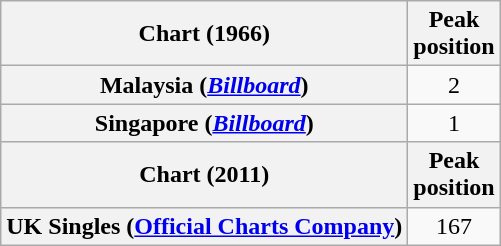<table class="wikitable sortable plainrowheaders">
<tr>
<th scope="col">Chart (1966)</th>
<th scope="col">Peak<br>position</th>
</tr>
<tr>
<th scope="row">Malaysia (<a href='#'><em>Billboard</em></a>)</th>
<td style="text-align:center;">2</td>
</tr>
<tr>
<th scope="row">Singapore (<a href='#'><em>Billboard</em></a>)</th>
<td style="text-align:center;">1</td>
</tr>
<tr>
<th scope="col">Chart (2011)</th>
<th scope="col">Peak<br>position</th>
</tr>
<tr>
<th scope="row">UK Singles (<a href='#'>Official Charts Company</a>)</th>
<td style="text-align:center;">167</td>
</tr>
</table>
